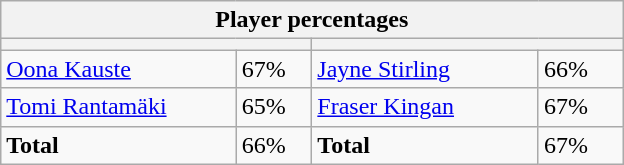<table class="wikitable">
<tr>
<th colspan=4 width=400>Player percentages</th>
</tr>
<tr>
<th colspan=2 width=200 style="white-space:nowrap;"></th>
<th colspan=2 width=200 style="white-space:nowrap;"></th>
</tr>
<tr>
<td><a href='#'>Oona Kauste</a></td>
<td>67%</td>
<td><a href='#'>Jayne Stirling</a></td>
<td>66%</td>
</tr>
<tr>
<td><a href='#'>Tomi Rantamäki</a></td>
<td>65%</td>
<td><a href='#'>Fraser Kingan</a></td>
<td>67%</td>
</tr>
<tr>
<td><strong>Total</strong></td>
<td>66%</td>
<td><strong>Total</strong></td>
<td>67%</td>
</tr>
</table>
